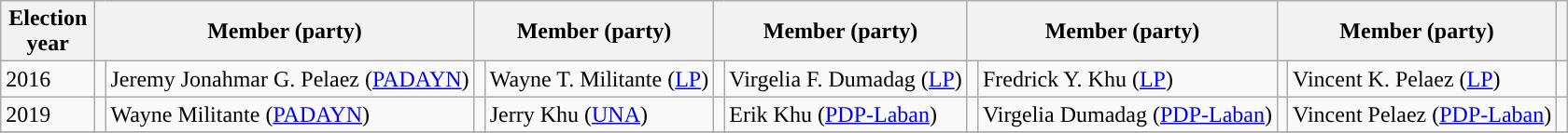<table class=wikitable>
<tr>
<th width=60px>Election<br>year</th>
<th colspan=2 width=140px>Member (party)</th>
<th colspan=2 width=140px>Member (party)</th>
<th colspan=2 width=140px>Member (party)</th>
<th colspan=2 width=140px>Member (party)</th>
<th colspan=2 width=140px>Member (party)</th>
<th !></th>
</tr>
<tr>
<td>2016</td>
<td></td>
<td>Jeremy Jonahmar G. Pelaez (<a href='#'>PADAYN</a>)</td>
<td></td>
<td>Wayne T. Militante (<a href='#'>LP</a>)</td>
<td></td>
<td>Virgelia F. Dumadag (<a href='#'>LP</a>)</td>
<td></td>
<td>Fredrick Y. Khu (<a href='#'>LP</a>)</td>
<td></td>
<td>Vincent K. Pelaez (<a href='#'>LP</a>)</td>
<td></td>
</tr>
<tr>
<td>2019</td>
<td></td>
<td>Wayne Militante (<a href='#'>PADAYN</a>)</td>
<td></td>
<td>Jerry Khu (<a href='#'>UNA</a>)</td>
<td></td>
<td>Erik Khu (<a href='#'>PDP-Laban</a>)</td>
<td></td>
<td>Virgelia Dumadag (<a href='#'>PDP-Laban</a>)</td>
<td></td>
<td>Vincent Pelaez (<a href='#'>PDP-Laban</a>)</td>
<td></td>
</tr>
<tr>
</tr>
</table>
